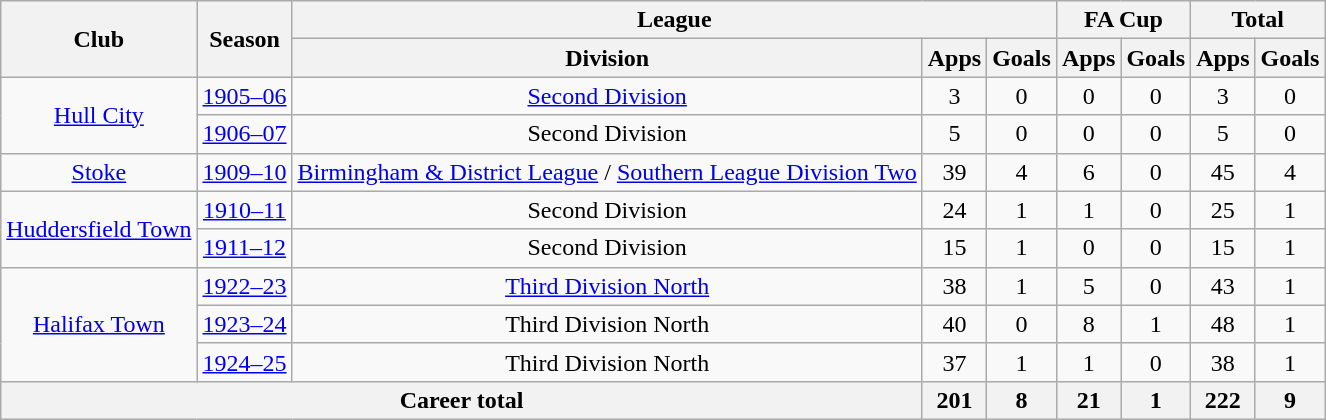<table class="wikitable" style="text-align: center;">
<tr>
<th rowspan="2">Club</th>
<th rowspan="2">Season</th>
<th colspan="3">League</th>
<th colspan="2">FA Cup</th>
<th colspan="2">Total</th>
</tr>
<tr>
<th>Division</th>
<th>Apps</th>
<th>Goals</th>
<th>Apps</th>
<th>Goals</th>
<th>Apps</th>
<th>Goals</th>
</tr>
<tr>
<td rowspan="2"><a href='#'>Hull City</a></td>
<td><a href='#'>1905–06</a></td>
<td><a href='#'>Second Division</a></td>
<td>3</td>
<td>0</td>
<td>0</td>
<td>0</td>
<td>3</td>
<td>0</td>
</tr>
<tr>
<td><a href='#'>1906–07</a></td>
<td>Second Division</td>
<td>5</td>
<td>0</td>
<td>0</td>
<td>0</td>
<td>5</td>
<td>0</td>
</tr>
<tr>
<td><a href='#'>Stoke</a></td>
<td><a href='#'>1909–10</a></td>
<td><a href='#'>Birmingham & District League</a> / <a href='#'>Southern League Division Two</a></td>
<td>39</td>
<td>4</td>
<td>6</td>
<td>0</td>
<td>45</td>
<td>4</td>
</tr>
<tr>
<td rowspan="2"><a href='#'>Huddersfield Town</a></td>
<td><a href='#'>1910–11</a></td>
<td>Second Division</td>
<td>24</td>
<td>1</td>
<td>1</td>
<td>0</td>
<td>25</td>
<td>1</td>
</tr>
<tr>
<td><a href='#'>1911–12</a></td>
<td>Second Division</td>
<td>15</td>
<td>1</td>
<td>0</td>
<td>0</td>
<td>15</td>
<td>1</td>
</tr>
<tr>
<td rowspan="3"><a href='#'>Halifax Town</a></td>
<td><a href='#'>1922–23</a></td>
<td><a href='#'>Third Division North</a></td>
<td>38</td>
<td>1</td>
<td>5</td>
<td>0</td>
<td>43</td>
<td>1</td>
</tr>
<tr>
<td><a href='#'>1923–24</a></td>
<td>Third Division North</td>
<td>40</td>
<td>0</td>
<td>8</td>
<td>1</td>
<td>48</td>
<td>1</td>
</tr>
<tr>
<td><a href='#'>1924–25</a></td>
<td>Third Division North</td>
<td>37</td>
<td>1</td>
<td>1</td>
<td>0</td>
<td>38</td>
<td>1</td>
</tr>
<tr>
<th colspan="3">Career total</th>
<th>201</th>
<th>8</th>
<th>21</th>
<th>1</th>
<th>222</th>
<th>9</th>
</tr>
</table>
